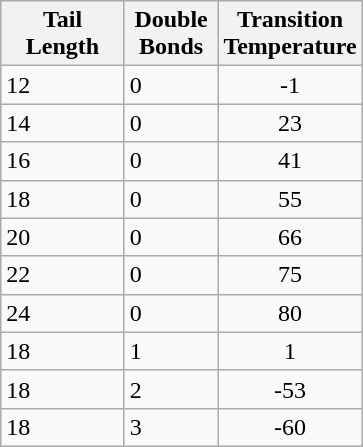<table class="wikitable">
<tr>
<th width="75">Tail Length</th>
<th width="55">Double Bonds</th>
<th width="85">Transition Temperature</th>
</tr>
<tr>
<td>12</td>
<td>0</td>
<td align="center">-1</td>
</tr>
<tr>
<td>14</td>
<td>0</td>
<td align="center">23</td>
</tr>
<tr>
<td>16</td>
<td>0</td>
<td align="center">41</td>
</tr>
<tr>
<td>18</td>
<td>0</td>
<td align="center">55</td>
</tr>
<tr>
<td>20</td>
<td>0</td>
<td align="center">66</td>
</tr>
<tr>
<td>22</td>
<td>0</td>
<td align="center">75</td>
</tr>
<tr>
<td>24</td>
<td>0</td>
<td align="center">80</td>
</tr>
<tr>
<td>18</td>
<td>1</td>
<td align="center">1</td>
</tr>
<tr>
<td>18</td>
<td>2</td>
<td align="center">-53</td>
</tr>
<tr>
<td>18</td>
<td>3</td>
<td align="center">-60</td>
</tr>
</table>
